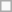<table class="wikitable">
<tr>
<td></td>
</tr>
</table>
